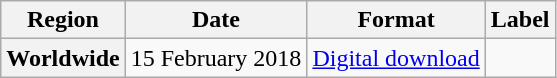<table class="wikitable plainrowheaders unsortable">
<tr>
<th>Region</th>
<th>Date</th>
<th>Format</th>
<th>Label</th>
</tr>
<tr>
<th scope="row">Worldwide</th>
<td>15 February 2018</td>
<td><a href='#'>Digital download</a></td>
<td></td>
</tr>
</table>
